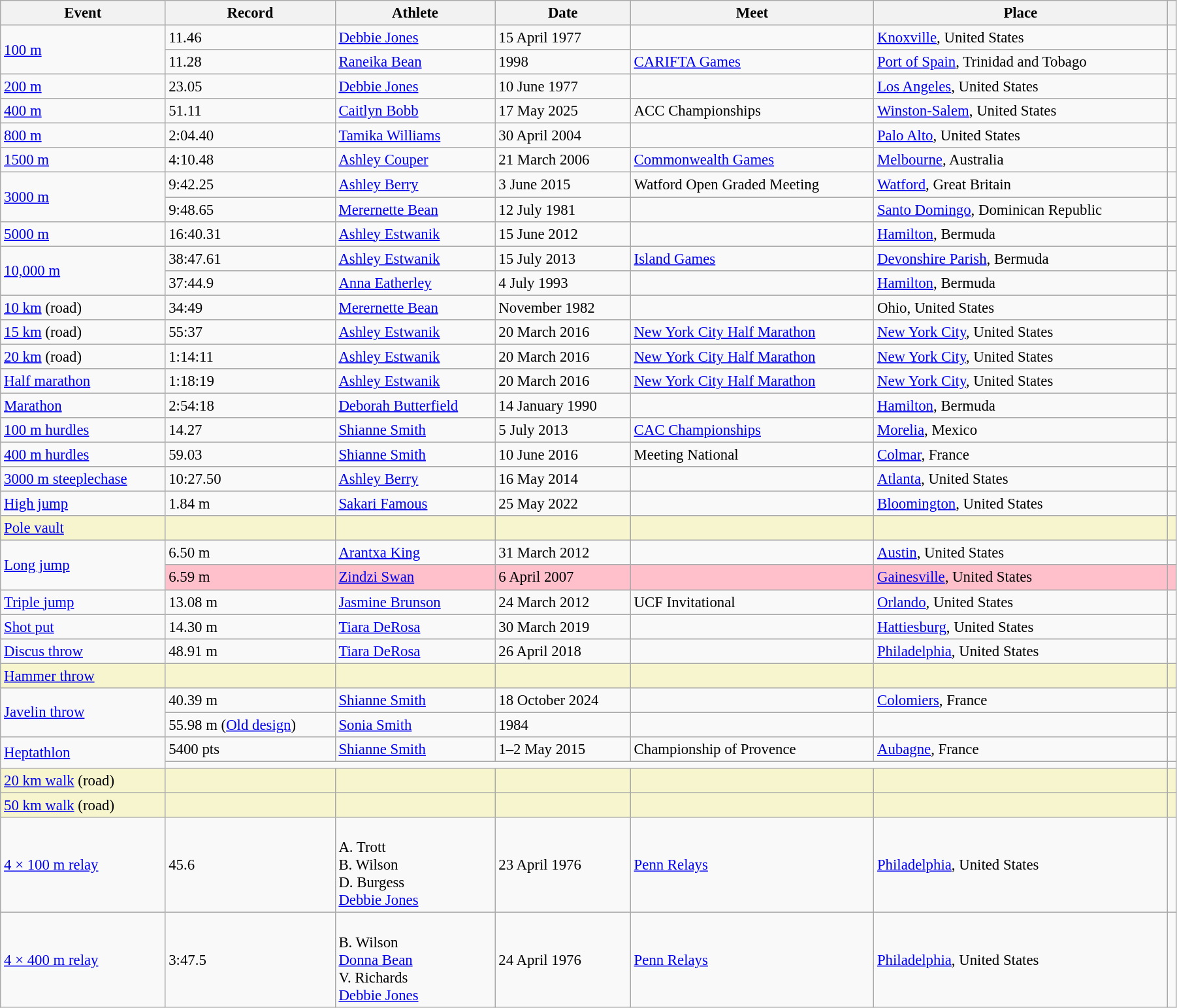<table class="wikitable" style="font-size:95%; width: 95%;">
<tr>
<th>Event</th>
<th>Record</th>
<th>Athlete</th>
<th>Date</th>
<th>Meet</th>
<th>Place</th>
<th></th>
</tr>
<tr>
<td rowspan=2><a href='#'>100 m</a></td>
<td>11.46 </td>
<td><a href='#'>Debbie Jones</a></td>
<td>15 April 1977</td>
<td></td>
<td><a href='#'>Knoxville</a>, United States</td>
<td></td>
</tr>
<tr>
<td>11.28 </td>
<td><a href='#'>Raneika Bean</a></td>
<td>1998</td>
<td><a href='#'>CARIFTA Games</a></td>
<td><a href='#'>Port of Spain</a>, Trinidad and Tobago</td>
<td></td>
</tr>
<tr>
<td><a href='#'>200 m</a></td>
<td>23.05</td>
<td><a href='#'>Debbie Jones</a></td>
<td>10 June 1977</td>
<td></td>
<td><a href='#'>Los Angeles</a>, United States</td>
<td></td>
</tr>
<tr>
<td><a href='#'>400 m</a></td>
<td>51.11</td>
<td><a href='#'>Caitlyn Bobb</a></td>
<td>17 May 2025</td>
<td>ACC Championships</td>
<td><a href='#'>Winston-Salem</a>, United States</td>
<td></td>
</tr>
<tr>
<td><a href='#'>800 m</a></td>
<td>2:04.40</td>
<td><a href='#'>Tamika Williams</a></td>
<td>30 April 2004</td>
<td></td>
<td><a href='#'>Palo Alto</a>, United States</td>
<td></td>
</tr>
<tr>
<td><a href='#'>1500 m</a></td>
<td>4:10.48</td>
<td><a href='#'>Ashley Couper</a></td>
<td>21 March 2006</td>
<td><a href='#'>Commonwealth Games</a></td>
<td><a href='#'>Melbourne</a>, Australia</td>
<td></td>
</tr>
<tr>
<td rowspan=2><a href='#'>3000 m</a></td>
<td>9:42.25 </td>
<td><a href='#'>Ashley Berry</a></td>
<td>3 June 2015</td>
<td>Watford Open Graded Meeting</td>
<td><a href='#'>Watford</a>, Great Britain</td>
<td></td>
</tr>
<tr>
<td>9:48.65</td>
<td><a href='#'>Merernette Bean</a></td>
<td>12 July 1981</td>
<td></td>
<td><a href='#'>Santo Domingo</a>, Dominican Republic</td>
<td></td>
</tr>
<tr>
<td><a href='#'>5000 m</a></td>
<td>16:40.31</td>
<td><a href='#'>Ashley Estwanik</a></td>
<td>15 June 2012</td>
<td></td>
<td><a href='#'>Hamilton</a>, Bermuda</td>
<td></td>
</tr>
<tr>
<td rowspan=2><a href='#'>10,000 m</a></td>
<td>38:47.61</td>
<td><a href='#'>Ashley Estwanik</a></td>
<td>15 July 2013</td>
<td><a href='#'>Island Games</a></td>
<td><a href='#'>Devonshire Parish</a>, Bermuda</td>
<td></td>
</tr>
<tr>
<td>37:44.9  </td>
<td><a href='#'>Anna Eatherley</a></td>
<td>4 July 1993</td>
<td></td>
<td><a href='#'>Hamilton</a>, Bermuda</td>
<td></td>
</tr>
<tr>
<td><a href='#'>10 km</a> (road)</td>
<td>34:49</td>
<td><a href='#'>Merernette Bean</a></td>
<td>November 1982</td>
<td></td>
<td>Ohio, United States</td>
<td></td>
</tr>
<tr>
<td><a href='#'>15 km</a> (road)</td>
<td>55:37</td>
<td><a href='#'>Ashley Estwanik</a></td>
<td>20 March 2016</td>
<td><a href='#'>New York City Half Marathon</a></td>
<td><a href='#'>New York City</a>, United States</td>
<td></td>
</tr>
<tr>
<td><a href='#'>20 km</a> (road)</td>
<td>1:14:11</td>
<td><a href='#'>Ashley Estwanik</a></td>
<td>20 March 2016</td>
<td><a href='#'>New York City Half Marathon</a></td>
<td><a href='#'>New York City</a>, United States</td>
<td></td>
</tr>
<tr>
<td><a href='#'>Half marathon</a></td>
<td>1:18:19</td>
<td><a href='#'>Ashley Estwanik</a></td>
<td>20 March 2016</td>
<td><a href='#'>New York City Half Marathon</a></td>
<td><a href='#'>New York City</a>, United States</td>
<td></td>
</tr>
<tr>
<td><a href='#'>Marathon</a></td>
<td>2:54:18</td>
<td><a href='#'>Deborah Butterfield</a></td>
<td>14 January 1990</td>
<td></td>
<td><a href='#'>Hamilton</a>, Bermuda</td>
<td></td>
</tr>
<tr>
<td><a href='#'>100 m hurdles</a></td>
<td>14.27  </td>
<td><a href='#'>Shianne Smith</a></td>
<td>5 July 2013</td>
<td><a href='#'>CAC Championships</a></td>
<td><a href='#'>Morelia</a>, Mexico</td>
<td></td>
</tr>
<tr>
<td><a href='#'>400 m hurdles</a></td>
<td>59.03</td>
<td><a href='#'>Shianne Smith</a></td>
<td>10 June 2016</td>
<td>Meeting National</td>
<td><a href='#'>Colmar</a>, France</td>
<td></td>
</tr>
<tr>
<td><a href='#'>3000 m steeplechase</a></td>
<td>10:27.50</td>
<td><a href='#'>Ashley Berry</a></td>
<td>16 May 2014</td>
<td></td>
<td><a href='#'>Atlanta</a>, United States</td>
<td></td>
</tr>
<tr>
<td><a href='#'>High jump</a></td>
<td>1.84 m</td>
<td><a href='#'>Sakari Famous</a></td>
<td>25 May 2022</td>
<td></td>
<td><a href='#'>Bloomington</a>, United States</td>
<td></td>
</tr>
<tr style="background:#f6F5CE;">
<td><a href='#'>Pole vault</a></td>
<td></td>
<td></td>
<td></td>
<td></td>
<td></td>
<td></td>
</tr>
<tr>
<td rowspan=2><a href='#'>Long jump</a></td>
<td>6.50 m </td>
<td><a href='#'>Arantxa King</a></td>
<td>31 March 2012</td>
<td></td>
<td><a href='#'>Austin</a>, United States</td>
<td></td>
</tr>
<tr style="background:pink">
<td>6.59 m </td>
<td><a href='#'>Zindzi Swan</a></td>
<td>6 April 2007</td>
<td></td>
<td><a href='#'>Gainesville</a>, United States</td>
<td></td>
</tr>
<tr>
<td><a href='#'>Triple jump</a></td>
<td>13.08 m </td>
<td><a href='#'>Jasmine Brunson</a></td>
<td>24 March 2012</td>
<td>UCF Invitational</td>
<td><a href='#'>Orlando</a>, United States</td>
<td></td>
</tr>
<tr>
<td><a href='#'>Shot put</a></td>
<td>14.30 m</td>
<td><a href='#'>Tiara DeRosa</a></td>
<td>30 March 2019</td>
<td></td>
<td><a href='#'>Hattiesburg</a>, United States</td>
<td></td>
</tr>
<tr>
<td><a href='#'>Discus throw</a></td>
<td>48.91 m</td>
<td><a href='#'>Tiara DeRosa</a></td>
<td>26 April 2018</td>
<td></td>
<td><a href='#'>Philadelphia</a>, United States</td>
<td></td>
</tr>
<tr style="background:#f6F5CE;">
<td><a href='#'>Hammer throw</a></td>
<td></td>
<td></td>
<td></td>
<td></td>
<td></td>
<td></td>
</tr>
<tr>
<td rowspan=2><a href='#'>Javelin throw</a></td>
<td>40.39 m</td>
<td><a href='#'>Shianne Smith</a></td>
<td>18 October 2024</td>
<td></td>
<td><a href='#'>Colomiers</a>, France</td>
<td></td>
</tr>
<tr>
<td>55.98 m (<a href='#'>Old design</a>)</td>
<td><a href='#'>Sonia Smith</a></td>
<td>1984</td>
<td></td>
<td></td>
<td></td>
</tr>
<tr>
<td rowspan=2><a href='#'>Heptathlon</a></td>
<td>5400 pts</td>
<td><a href='#'>Shianne Smith</a></td>
<td>1–2 May 2015</td>
<td>Championship of Provence</td>
<td><a href='#'>Aubagne</a>, France</td>
<td></td>
</tr>
<tr>
<td colspan=5></td>
<td></td>
</tr>
<tr style="background:#f6F5CE;">
<td><a href='#'>20 km walk</a> (road)</td>
<td></td>
<td></td>
<td></td>
<td></td>
<td></td>
<td></td>
</tr>
<tr style="background:#f6F5CE;">
<td><a href='#'>50 km walk</a> (road)</td>
<td></td>
<td></td>
<td></td>
<td></td>
<td></td>
<td></td>
</tr>
<tr>
<td><a href='#'>4 × 100 m relay</a></td>
<td>45.6 </td>
<td><br>A. Trott<br>B. Wilson<br>D. Burgess<br><a href='#'>Debbie Jones</a></td>
<td>23 April 1976</td>
<td><a href='#'>Penn Relays</a></td>
<td><a href='#'>Philadelphia</a>, United States</td>
<td></td>
</tr>
<tr>
<td><a href='#'>4 × 400 m relay</a></td>
<td>3:47.5 </td>
<td><br>B. Wilson<br><a href='#'>Donna Bean</a><br>V. Richards<br><a href='#'>Debbie Jones</a></td>
<td>24 April 1976</td>
<td><a href='#'>Penn Relays</a></td>
<td><a href='#'>Philadelphia</a>, United States</td>
<td></td>
</tr>
</table>
